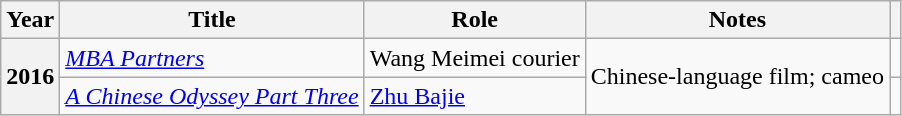<table class="wikitable sortable plainrowheaders">
<tr>
<th scope="col">Year</th>
<th scope="col">Title</th>
<th scope="col">Role</th>
<th scope="col">Notes</th>
<th scope="col" class="unsortable"></th>
</tr>
<tr>
<th scope="row" rowspan="2">2016</th>
<td><em><a href='#'>MBA Partners</a></em></td>
<td>Wang Meimei courier</td>
<td rowspan="2">Chinese-language film; cameo</td>
<td style="text-align:center"></td>
</tr>
<tr>
<td><em><a href='#'>A Chinese Odyssey Part Three</a></em></td>
<td><a href='#'>Zhu Bajie</a></td>
<td style="text-align:center"></td>
</tr>
</table>
